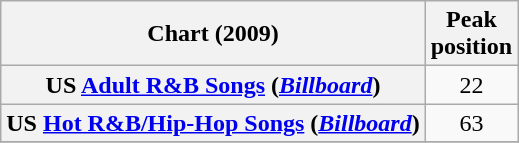<table class="wikitable sortable plainrowheaders" style="text-align:center">
<tr>
<th scope="col">Chart (2009)</th>
<th scope="col">Peak<br>position</th>
</tr>
<tr>
<th scope="row">US <a href='#'>Adult R&B Songs</a> (<em><a href='#'>Billboard</a></em>)</th>
<td>22</td>
</tr>
<tr>
<th scope="row">US <a href='#'>Hot R&B/Hip-Hop Songs</a> (<em><a href='#'>Billboard</a></em>)</th>
<td>63</td>
</tr>
<tr>
</tr>
</table>
